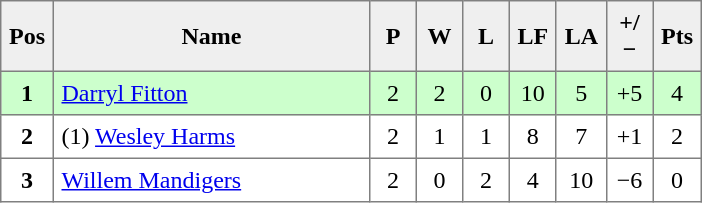<table style=border-collapse:collapse border=1 cellspacing=0 cellpadding=5>
<tr align=center bgcolor=#efefef>
<th width=20>Pos</th>
<th width=200>Name</th>
<th width=20>P</th>
<th width=20>W</th>
<th width=20>L</th>
<th width=20>LF</th>
<th width=20>LA</th>
<th width=20>+/−</th>
<th width=20>Pts</th>
</tr>
<tr align=center style="background: #ccffcc;">
<td><strong>1</strong></td>
<td align="left"> <a href='#'>Darryl Fitton</a></td>
<td>2</td>
<td>2</td>
<td>0</td>
<td>10</td>
<td>5</td>
<td>+5</td>
<td>4</td>
</tr>
<tr align=center>
<td><strong>2</strong></td>
<td align="left"> (1) <a href='#'>Wesley Harms</a></td>
<td>2</td>
<td>1</td>
<td>1</td>
<td>8</td>
<td>7</td>
<td>+1</td>
<td>2</td>
</tr>
<tr align=center>
<td><strong>3</strong></td>
<td align="left"> <a href='#'>Willem Mandigers</a></td>
<td>2</td>
<td>0</td>
<td>2</td>
<td>4</td>
<td>10</td>
<td>−6</td>
<td>0</td>
</tr>
</table>
